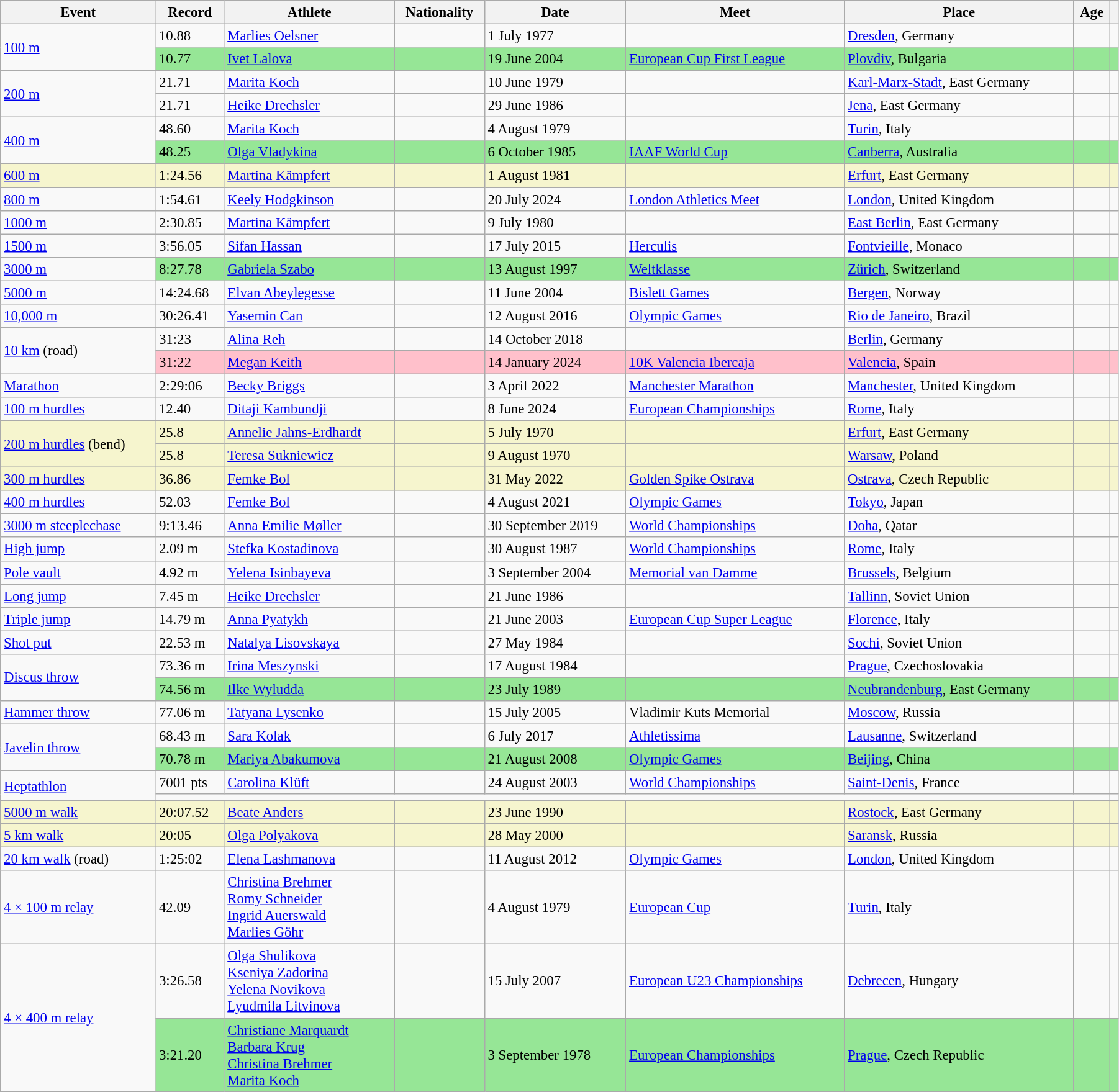<table class="wikitable" style="font-size:95%; width: 95%;">
<tr>
<th>Event</th>
<th>Record</th>
<th>Athlete</th>
<th>Nationality</th>
<th>Date</th>
<th>Meet</th>
<th>Place</th>
<th>Age</th>
<th></th>
</tr>
<tr>
<td rowspan=2><a href='#'>100 m</a></td>
<td>10.88 </td>
<td><a href='#'>Marlies Oelsner</a></td>
<td></td>
<td>1 July 1977</td>
<td></td>
<td><a href='#'>Dresden</a>, Germany</td>
<td></td>
<td></td>
</tr>
<tr bgcolor=#96E696>
<td>10.77 </td>
<td><a href='#'>Ivet Lalova</a></td>
<td></td>
<td>19 June 2004</td>
<td><a href='#'>European Cup First League</a></td>
<td><a href='#'>Plovdiv</a>, Bulgaria</td>
<td></td>
<td></td>
</tr>
<tr>
<td rowspan=2><a href='#'>200 m</a></td>
<td>21.71 </td>
<td><a href='#'>Marita Koch</a></td>
<td></td>
<td>10 June 1979</td>
<td></td>
<td><a href='#'>Karl-Marx-Stadt</a>, East Germany</td>
<td></td>
<td></td>
</tr>
<tr>
<td>21.71 </td>
<td><a href='#'>Heike Drechsler</a></td>
<td></td>
<td>29 June 1986</td>
<td></td>
<td><a href='#'>Jena</a>, East Germany</td>
<td></td>
<td></td>
</tr>
<tr>
<td rowspan=2><a href='#'>400 m</a></td>
<td>48.60</td>
<td><a href='#'>Marita Koch</a></td>
<td></td>
<td>4 August 1979</td>
<td></td>
<td><a href='#'>Turin</a>, Italy</td>
<td></td>
<td></td>
</tr>
<tr bgcolor=#96E696>
<td>48.25</td>
<td><a href='#'>Olga Vladykina</a></td>
<td></td>
<td>6 October 1985</td>
<td><a href='#'>IAAF World Cup</a></td>
<td><a href='#'>Canberra</a>, Australia</td>
<td></td>
<td></td>
</tr>
<tr style="background:#f6F5CE;">
<td><a href='#'>600 m</a></td>
<td>1:24.56</td>
<td><a href='#'>Martina Kämpfert</a></td>
<td></td>
<td>1 August 1981</td>
<td></td>
<td><a href='#'>Erfurt</a>, East Germany</td>
<td></td>
<td></td>
</tr>
<tr>
<td><a href='#'>800 m</a></td>
<td>1:54.61</td>
<td><a href='#'>Keely Hodgkinson</a></td>
<td></td>
<td>20 July 2024</td>
<td><a href='#'>London Athletics Meet</a></td>
<td><a href='#'>London</a>, United Kingdom</td>
<td></td>
<td></td>
</tr>
<tr>
<td><a href='#'>1000 m</a></td>
<td>2:30.85</td>
<td><a href='#'>Martina Kämpfert</a></td>
<td></td>
<td>9 July 1980</td>
<td></td>
<td><a href='#'>East Berlin</a>, East Germany</td>
<td></td>
<td></td>
</tr>
<tr>
<td><a href='#'>1500 m</a></td>
<td>3:56.05</td>
<td><a href='#'>Sifan Hassan</a></td>
<td></td>
<td>17 July 2015</td>
<td><a href='#'>Herculis</a></td>
<td><a href='#'>Fontvieille</a>, Monaco</td>
<td></td>
<td></td>
</tr>
<tr>
<td><a href='#'>3000 m</a></td>
<td bgcolor=#96E696>8:27.78</td>
<td bgcolor=#96E696><a href='#'>Gabriela Szabo</a></td>
<td bgcolor=#96E696></td>
<td bgcolor=#96E696>13 August 1997</td>
<td bgcolor=#96E696><a href='#'>Weltklasse</a></td>
<td bgcolor=#96E696><a href='#'>Zürich</a>, Switzerland</td>
<td bgcolor=#96E696></td>
<td bgcolor=#96E696></td>
</tr>
<tr>
<td><a href='#'>5000 m</a></td>
<td>14:24.68</td>
<td><a href='#'>Elvan Abeylegesse</a></td>
<td></td>
<td>11 June 2004</td>
<td><a href='#'>Bislett Games</a></td>
<td><a href='#'>Bergen</a>, Norway</td>
<td></td>
<td></td>
</tr>
<tr>
<td><a href='#'>10,000 m</a></td>
<td>30:26.41</td>
<td><a href='#'>Yasemin Can</a></td>
<td></td>
<td>12 August 2016</td>
<td><a href='#'>Olympic Games</a></td>
<td><a href='#'>Rio de Janeiro</a>, Brazil</td>
<td></td>
<td></td>
</tr>
<tr>
<td rowspan=2><a href='#'>10 km</a> (road)</td>
<td>31:23</td>
<td><a href='#'>Alina Reh</a></td>
<td></td>
<td>14 October 2018</td>
<td></td>
<td><a href='#'>Berlin</a>, Germany</td>
<td></td>
<td></td>
</tr>
<tr style="background:pink">
<td>31:22</td>
<td><a href='#'>Megan Keith</a></td>
<td></td>
<td>14 January 2024</td>
<td><a href='#'>10K Valencia Ibercaja</a></td>
<td><a href='#'>Valencia</a>, Spain</td>
<td></td>
<td></td>
</tr>
<tr>
<td><a href='#'>Marathon</a></td>
<td>2:29:06 </td>
<td><a href='#'>Becky Briggs</a></td>
<td></td>
<td>3 April 2022</td>
<td><a href='#'>Manchester Marathon</a></td>
<td><a href='#'>Manchester</a>, United Kingdom</td>
<td></td>
<td></td>
</tr>
<tr>
<td><a href='#'>100 m hurdles</a></td>
<td>12.40 </td>
<td><a href='#'>Ditaji Kambundji</a></td>
<td></td>
<td>8 June 2024</td>
<td><a href='#'>European Championships</a></td>
<td><a href='#'>Rome</a>, Italy</td>
<td></td>
<td></td>
</tr>
<tr style="background:#f6F5CE;">
<td rowspan=2><a href='#'>200 m hurdles</a> (bend)</td>
<td>25.8  </td>
<td><a href='#'>Annelie Jahns-Erdhardt</a></td>
<td></td>
<td>5 July 1970</td>
<td></td>
<td><a href='#'>Erfurt</a>, East Germany</td>
<td></td>
<td></td>
</tr>
<tr style="background:#f6F5CE;">
<td>25.8  </td>
<td><a href='#'>Teresa Sukniewicz</a></td>
<td></td>
<td>9 August 1970</td>
<td></td>
<td><a href='#'>Warsaw</a>, Poland</td>
<td></td>
<td></td>
</tr>
<tr style="background:#f6F5CE;">
<td><a href='#'>300 m hurdles</a></td>
<td>36.86</td>
<td><a href='#'>Femke Bol</a></td>
<td></td>
<td>31 May 2022</td>
<td><a href='#'>Golden Spike Ostrava</a></td>
<td><a href='#'>Ostrava</a>, Czech Republic</td>
<td></td>
<td></td>
</tr>
<tr>
<td><a href='#'>400 m hurdles</a></td>
<td>52.03</td>
<td><a href='#'>Femke Bol</a></td>
<td></td>
<td>4 August 2021</td>
<td><a href='#'>Olympic Games</a></td>
<td><a href='#'>Tokyo</a>, Japan</td>
<td></td>
<td></td>
</tr>
<tr>
<td><a href='#'>3000 m steeplechase</a></td>
<td>9:13.46</td>
<td><a href='#'>Anna Emilie Møller</a></td>
<td></td>
<td>30 September 2019</td>
<td><a href='#'>World Championships</a></td>
<td><a href='#'>Doha</a>, Qatar</td>
<td></td>
<td></td>
</tr>
<tr>
<td><a href='#'>High jump</a></td>
<td>2.09 m</td>
<td><a href='#'>Stefka Kostadinova</a></td>
<td></td>
<td>30 August 1987</td>
<td><a href='#'>World Championships</a></td>
<td><a href='#'>Rome</a>, Italy</td>
<td></td>
<td></td>
</tr>
<tr>
<td><a href='#'>Pole vault</a></td>
<td>4.92 m</td>
<td><a href='#'>Yelena Isinbayeva</a></td>
<td></td>
<td>3 September 2004</td>
<td><a href='#'>Memorial van Damme</a></td>
<td><a href='#'>Brussels</a>, Belgium</td>
<td></td>
<td></td>
</tr>
<tr>
<td><a href='#'>Long jump</a></td>
<td>7.45 m </td>
<td><a href='#'>Heike Drechsler</a></td>
<td></td>
<td>21 June 1986</td>
<td></td>
<td><a href='#'>Tallinn</a>, Soviet Union</td>
<td></td>
<td></td>
</tr>
<tr>
<td><a href='#'>Triple jump</a></td>
<td>14.79 m </td>
<td><a href='#'>Anna Pyatykh</a></td>
<td></td>
<td>21 June 2003</td>
<td><a href='#'>European Cup Super League</a></td>
<td><a href='#'>Florence</a>, Italy</td>
<td></td>
<td></td>
</tr>
<tr>
<td><a href='#'>Shot put</a></td>
<td>22.53 m</td>
<td><a href='#'>Natalya Lisovskaya</a></td>
<td></td>
<td>27 May 1984</td>
<td></td>
<td><a href='#'>Sochi</a>, Soviet Union</td>
<td></td>
<td></td>
</tr>
<tr>
<td rowspan=2><a href='#'>Discus throw</a></td>
<td>73.36 m</td>
<td><a href='#'>Irina Meszynski</a></td>
<td></td>
<td>17 August 1984</td>
<td></td>
<td><a href='#'>Prague</a>, Czechoslovakia</td>
<td></td>
<td></td>
</tr>
<tr bgcolor=#96E696>
<td>74.56 m</td>
<td><a href='#'>Ilke Wyludda</a></td>
<td></td>
<td>23 July 1989</td>
<td></td>
<td><a href='#'>Neubrandenburg</a>, East Germany</td>
<td></td>
<td></td>
</tr>
<tr>
<td><a href='#'>Hammer throw</a></td>
<td>77.06 m</td>
<td><a href='#'>Tatyana Lysenko</a></td>
<td></td>
<td>15 July 2005</td>
<td>Vladimir Kuts Memorial</td>
<td><a href='#'>Moscow</a>, Russia</td>
<td></td>
<td></td>
</tr>
<tr>
<td rowspan=2><a href='#'>Javelin throw</a></td>
<td>68.43 m</td>
<td><a href='#'>Sara Kolak</a></td>
<td></td>
<td>6 July 2017</td>
<td><a href='#'>Athletissima</a></td>
<td><a href='#'>Lausanne</a>, Switzerland</td>
<td></td>
<td></td>
</tr>
<tr bgcolor=#96E696>
<td>70.78 m</td>
<td><a href='#'>Mariya Abakumova</a></td>
<td></td>
<td>21 August 2008</td>
<td><a href='#'>Olympic Games</a></td>
<td><a href='#'>Beijing</a>, China</td>
<td></td>
<td></td>
</tr>
<tr>
<td rowspan=2><a href='#'>Heptathlon</a></td>
<td>7001 pts</td>
<td><a href='#'>Carolina Klüft</a></td>
<td></td>
<td>24 August 2003</td>
<td><a href='#'>World Championships</a></td>
<td><a href='#'>Saint-Denis</a>, France</td>
<td></td>
<td></td>
</tr>
<tr>
<td colspan=7></td>
<td></td>
</tr>
<tr style="background:#f6F5CE;">
<td><a href='#'>5000 m walk</a></td>
<td>20:07.52</td>
<td><a href='#'>Beate Anders</a></td>
<td></td>
<td>23 June 1990</td>
<td></td>
<td><a href='#'>Rostock</a>, East Germany</td>
<td></td>
<td></td>
</tr>
<tr style="background:#f6F5CE;">
<td><a href='#'>5 km walk</a></td>
<td>20:05</td>
<td><a href='#'>Olga Polyakova</a></td>
<td></td>
<td>28 May 2000</td>
<td></td>
<td><a href='#'>Saransk</a>, Russia</td>
<td></td>
<td></td>
</tr>
<tr>
<td><a href='#'>20 km walk</a> (road)</td>
<td>1:25:02</td>
<td><a href='#'>Elena Lashmanova</a></td>
<td></td>
<td>11 August 2012</td>
<td><a href='#'>Olympic Games</a></td>
<td><a href='#'>London</a>, United Kingdom</td>
<td></td>
<td></td>
</tr>
<tr>
<td><a href='#'>4 × 100 m relay</a></td>
<td>42.09</td>
<td><a href='#'>Christina Brehmer</a><br><a href='#'>Romy Schneider</a><br><a href='#'>Ingrid Auerswald</a><br><a href='#'>Marlies Göhr</a></td>
<td></td>
<td>4 August 1979</td>
<td><a href='#'>European Cup</a></td>
<td><a href='#'>Turin</a>, Italy</td>
<td><br><br><br></td>
<td></td>
</tr>
<tr>
<td rowspan=2><a href='#'>4 × 400 m relay</a></td>
<td>3:26.58</td>
<td><a href='#'>Olga Shulikova</a><br><a href='#'>Kseniya Zadorina</a><br><a href='#'>Yelena Novikova</a><br><a href='#'>Lyudmila Litvinova</a></td>
<td></td>
<td>15 July 2007</td>
<td><a href='#'>European U23 Championships</a></td>
<td><a href='#'>Debrecen</a>, Hungary</td>
<td><br><br><br></td>
<td></td>
</tr>
<tr bgcolor=#96E696>
<td>3:21.20</td>
<td><a href='#'>Christiane Marquardt</a><br><a href='#'>Barbara Krug</a><br><a href='#'>Christina Brehmer</a><br><a href='#'>Marita Koch</a></td>
<td></td>
<td>3 September 1978</td>
<td><a href='#'>European Championships</a></td>
<td><a href='#'>Prague</a>, Czech Republic</td>
<td><br><br><br></td>
<td></td>
</tr>
</table>
